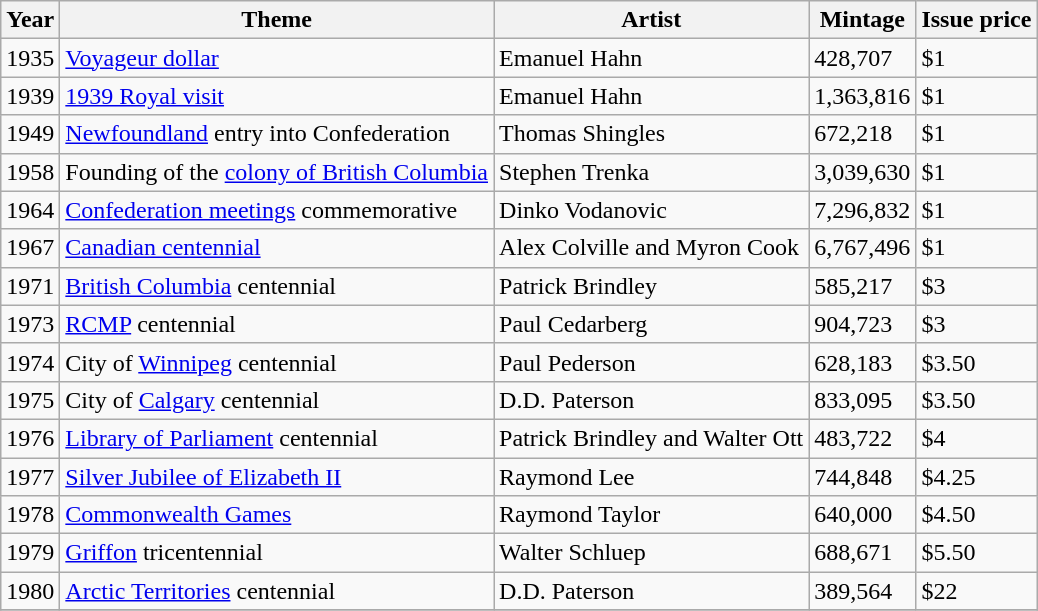<table class="wikitable">
<tr>
<th>Year</th>
<th>Theme</th>
<th>Artist</th>
<th>Mintage</th>
<th>Issue price</th>
</tr>
<tr>
<td>1935</td>
<td><a href='#'>Voyageur dollar</a></td>
<td>Emanuel Hahn</td>
<td>428,707</td>
<td>$1</td>
</tr>
<tr>
<td>1939</td>
<td><a href='#'>1939 Royal visit</a></td>
<td>Emanuel Hahn</td>
<td>1,363,816</td>
<td>$1</td>
</tr>
<tr>
<td>1949</td>
<td><a href='#'>Newfoundland</a> entry into Confederation</td>
<td>Thomas Shingles</td>
<td>672,218</td>
<td>$1</td>
</tr>
<tr>
<td>1958</td>
<td>Founding of the <a href='#'>colony of British Columbia</a></td>
<td>Stephen Trenka</td>
<td>3,039,630</td>
<td>$1</td>
</tr>
<tr>
<td>1964</td>
<td><a href='#'>Confederation meetings</a> commemorative</td>
<td>Dinko Vodanovic</td>
<td>7,296,832</td>
<td>$1</td>
</tr>
<tr>
<td>1967</td>
<td><a href='#'>Canadian centennial</a></td>
<td>Alex Colville and Myron Cook</td>
<td>6,767,496</td>
<td>$1</td>
</tr>
<tr>
<td>1971</td>
<td><a href='#'>British Columbia</a> centennial</td>
<td>Patrick Brindley</td>
<td>585,217</td>
<td>$3</td>
</tr>
<tr>
<td>1973</td>
<td><a href='#'>RCMP</a> centennial</td>
<td>Paul Cedarberg</td>
<td>904,723</td>
<td>$3</td>
</tr>
<tr>
<td>1974</td>
<td>City of <a href='#'>Winnipeg</a> centennial</td>
<td>Paul Pederson</td>
<td>628,183</td>
<td>$3.50</td>
</tr>
<tr>
<td>1975</td>
<td>City of <a href='#'>Calgary</a> centennial</td>
<td>D.D. Paterson</td>
<td>833,095</td>
<td>$3.50</td>
</tr>
<tr>
<td>1976</td>
<td><a href='#'>Library of Parliament</a> centennial</td>
<td>Patrick Brindley and Walter Ott</td>
<td>483,722</td>
<td>$4</td>
</tr>
<tr>
<td>1977</td>
<td><a href='#'>Silver Jubilee of Elizabeth II</a></td>
<td>Raymond Lee</td>
<td>744,848</td>
<td>$4.25</td>
</tr>
<tr>
<td>1978</td>
<td><a href='#'>Commonwealth Games</a></td>
<td>Raymond Taylor</td>
<td>640,000</td>
<td>$4.50</td>
</tr>
<tr>
<td>1979</td>
<td><a href='#'>Griffon</a> tricentennial</td>
<td>Walter Schluep</td>
<td>688,671</td>
<td>$5.50</td>
</tr>
<tr>
<td>1980</td>
<td><a href='#'>Arctic Territories</a> centennial</td>
<td>D.D. Paterson</td>
<td>389,564</td>
<td>$22</td>
</tr>
<tr>
</tr>
</table>
